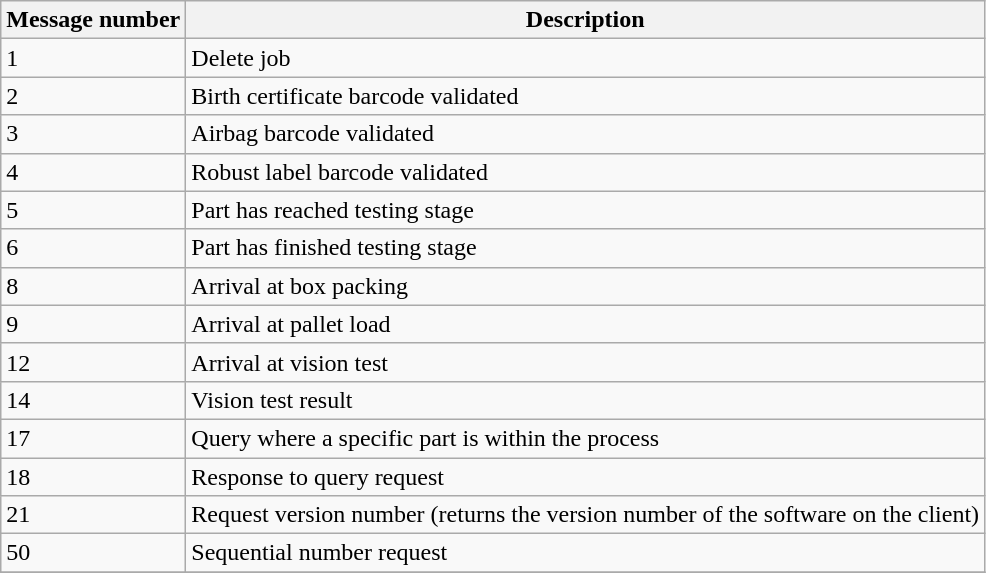<table class="wikitable">
<tr>
<th>Message number</th>
<th>Description</th>
</tr>
<tr>
<td>1</td>
<td>Delete job</td>
</tr>
<tr>
<td>2</td>
<td>Birth certificate barcode validated</td>
</tr>
<tr>
<td>3</td>
<td>Airbag barcode validated</td>
</tr>
<tr>
<td>4</td>
<td>Robust label barcode validated</td>
</tr>
<tr>
<td>5</td>
<td>Part has reached testing stage</td>
</tr>
<tr>
<td>6</td>
<td>Part has finished testing stage</td>
</tr>
<tr>
<td>8</td>
<td>Arrival at box packing</td>
</tr>
<tr>
<td>9</td>
<td>Arrival at pallet load</td>
</tr>
<tr>
<td>12</td>
<td>Arrival at vision test</td>
</tr>
<tr>
<td>14</td>
<td>Vision test result</td>
</tr>
<tr>
<td>17</td>
<td>Query where a specific part is within the process</td>
</tr>
<tr>
<td>18</td>
<td>Response to query request</td>
</tr>
<tr>
<td>21</td>
<td>Request version number (returns the version number of the software on the client)</td>
</tr>
<tr>
<td>50</td>
<td>Sequential number request</td>
</tr>
<tr>
</tr>
</table>
